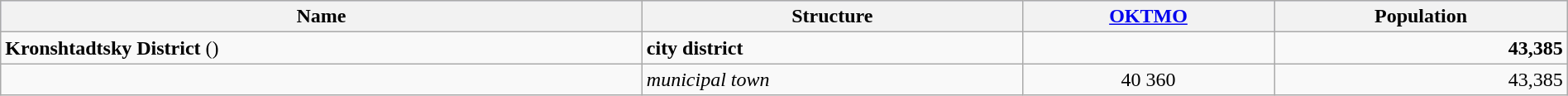<table width=100% class="wikitable">
<tr bgcolor="#CCCCFF" align="left">
<th>Name</th>
<th>Structure</th>
<th><a href='#'>OKTMO</a></th>
<th>Population</th>
</tr>
<tr valign="top">
<td><strong>Kronshtadtsky District</strong> ()</td>
<td align="left"><strong>city district</strong></td>
<td></td>
<td align="right"><strong>43,385</strong></td>
</tr>
<tr>
<td><br></td>
<td align="left"><em>municipal town</em></td>
<td align="center">40 360</td>
<td align="right">43,385</td>
</tr>
</table>
